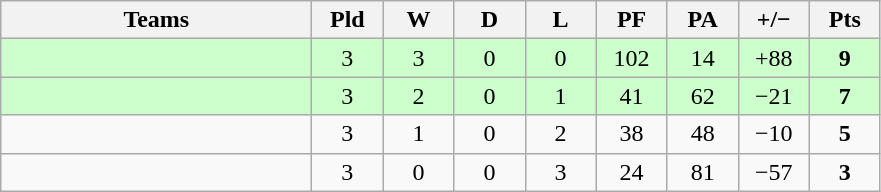<table class="wikitable" style="text-align: center;">
<tr>
<th style="width:200px;">Teams</th>
<th width="40">Pld</th>
<th width="40">W</th>
<th width="40">D</th>
<th width="40">L</th>
<th width="40">PF</th>
<th width="40">PA</th>
<th width="40">+/−</th>
<th width="40">Pts</th>
</tr>
<tr bgcolor=ccffcc>
<td align=left></td>
<td>3</td>
<td>3</td>
<td>0</td>
<td>0</td>
<td>102</td>
<td>14</td>
<td>+88</td>
<td><strong>9</strong></td>
</tr>
<tr bgcolor=ccffcc>
<td align=left></td>
<td>3</td>
<td>2</td>
<td>0</td>
<td>1</td>
<td>41</td>
<td>62</td>
<td>−21</td>
<td><strong>7</strong></td>
</tr>
<tr>
<td align=left></td>
<td>3</td>
<td>1</td>
<td>0</td>
<td>2</td>
<td>38</td>
<td>48</td>
<td>−10</td>
<td><strong>5</strong></td>
</tr>
<tr>
<td align=left></td>
<td>3</td>
<td>0</td>
<td>0</td>
<td>3</td>
<td>24</td>
<td>81</td>
<td>−57</td>
<td><strong>3</strong></td>
</tr>
</table>
